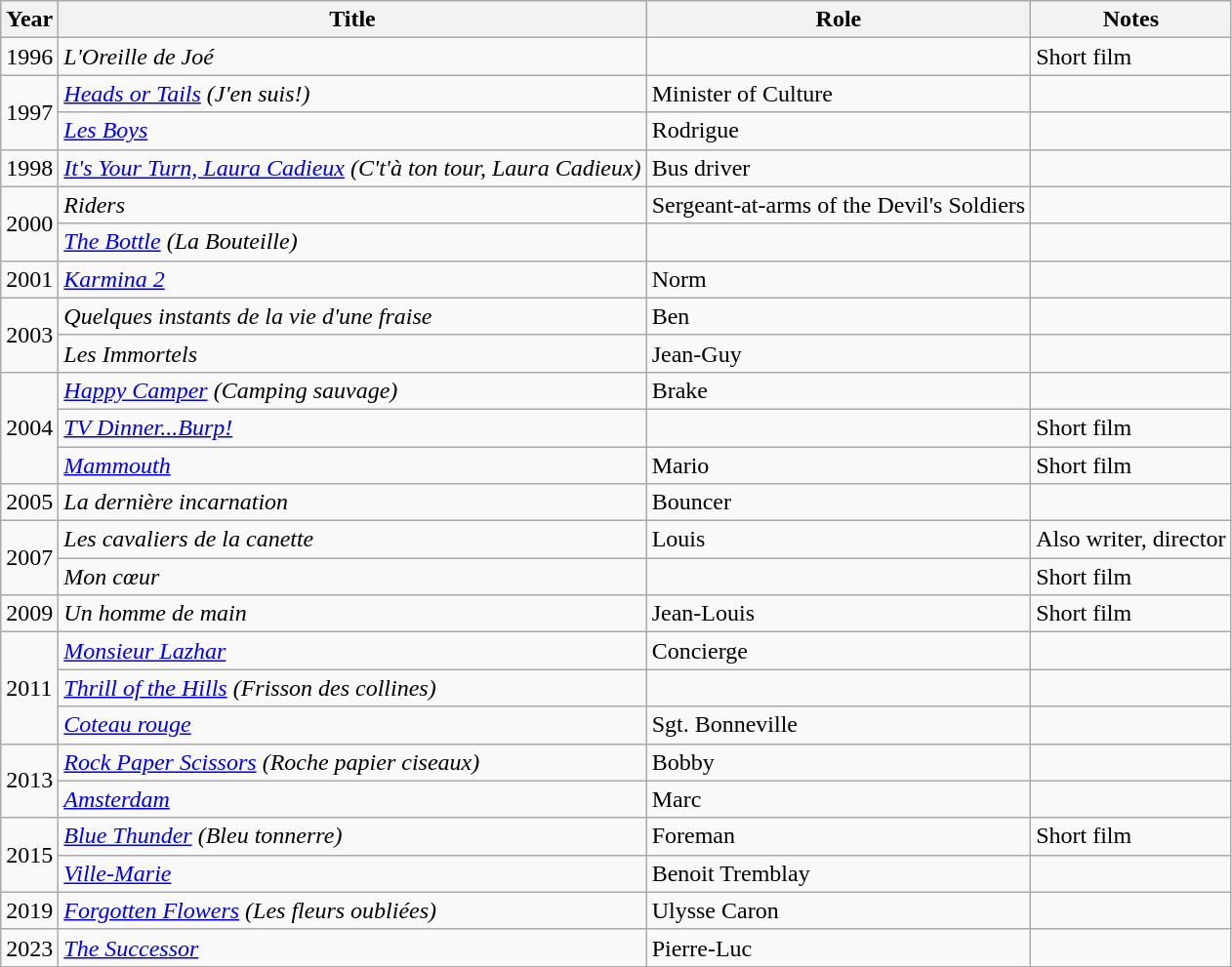<table class="wikitable">
<tr>
<th>Year</th>
<th>Title</th>
<th>Role</th>
<th>Notes</th>
</tr>
<tr>
<td>1996</td>
<td><em>L'Oreille de Joé</em></td>
<td></td>
<td>Short film</td>
</tr>
<tr>
<td rowspan=2>1997</td>
<td><em><a href='#'>Heads or Tails</a> (J'en suis!)</em></td>
<td>Minister of Culture</td>
<td></td>
</tr>
<tr>
<td><em><a href='#'>Les Boys</a></em></td>
<td>Rodrigue</td>
<td></td>
</tr>
<tr>
<td>1998</td>
<td><em><a href='#'>It's Your Turn, Laura Cadieux</a> (C't'à ton tour, Laura Cadieux)</em></td>
<td>Bus driver</td>
<td></td>
</tr>
<tr>
<td rowspan=2>2000</td>
<td><em>Riders</em></td>
<td>Sergeant-at-arms of the Devil's Soldiers</td>
<td></td>
</tr>
<tr>
<td><em><a href='#'>The Bottle</a> (La Bouteille)</em></td>
<td></td>
<td></td>
</tr>
<tr>
<td>2001</td>
<td><em><a href='#'>Karmina 2</a></em></td>
<td>Norm</td>
<td></td>
</tr>
<tr>
<td rowspan=2>2003</td>
<td><em>Quelques instants de la vie d'une fraise</em></td>
<td>Ben</td>
<td></td>
</tr>
<tr>
<td><em>Les Immortels</em></td>
<td>Jean-Guy</td>
<td></td>
</tr>
<tr>
<td rowspan=3>2004</td>
<td><em><a href='#'>Happy Camper</a> (Camping sauvage)</em></td>
<td>Brake</td>
<td></td>
</tr>
<tr>
<td><em><a href='#'>TV Dinner...Burp!</a></em></td>
<td></td>
<td>Short film</td>
</tr>
<tr>
<td><em><a href='#'>Mammouth</a></em></td>
<td>Mario</td>
<td>Short film</td>
</tr>
<tr>
<td>2005</td>
<td><em>La dernière incarnation</em></td>
<td>Bouncer</td>
<td></td>
</tr>
<tr>
<td rowspan=2>2007</td>
<td><em>Les cavaliers de la canette</em></td>
<td>Louis</td>
<td>Also writer, director</td>
</tr>
<tr>
<td><em>Mon cœur</em></td>
<td></td>
<td>Short film</td>
</tr>
<tr>
<td>2009</td>
<td><em>Un homme de main</em></td>
<td>Jean-Louis</td>
<td>Short film</td>
</tr>
<tr>
<td rowspan=3>2011</td>
<td><em><a href='#'>Monsieur Lazhar</a></em></td>
<td>Concierge</td>
<td></td>
</tr>
<tr>
<td><em><a href='#'>Thrill of the Hills</a> (Frisson des collines)</em></td>
<td></td>
<td></td>
</tr>
<tr>
<td><em><a href='#'>Coteau rouge</a></em></td>
<td>Sgt. Bonneville</td>
<td></td>
</tr>
<tr>
<td rowspan=2>2013</td>
<td><em><a href='#'>Rock Paper Scissors</a> (Roche papier ciseaux)</em></td>
<td>Bobby</td>
<td></td>
</tr>
<tr>
<td><em><a href='#'>Amsterdam</a></em></td>
<td>Marc</td>
<td></td>
</tr>
<tr>
<td rowspan=2>2015</td>
<td><em><a href='#'>Blue Thunder</a> (Bleu tonnerre)</em></td>
<td>Foreman</td>
<td>Short film</td>
</tr>
<tr>
<td><em><a href='#'>Ville-Marie</a></em></td>
<td>Benoit Tremblay</td>
<td></td>
</tr>
<tr>
<td>2019</td>
<td><em><a href='#'>Forgotten Flowers</a> (Les fleurs oubliées)</em></td>
<td>Ulysse Caron</td>
<td></td>
</tr>
<tr>
<td>2023</td>
<td><em><a href='#'>The Successor</a></em></td>
<td>Pierre-Luc</td>
<td></td>
</tr>
</table>
